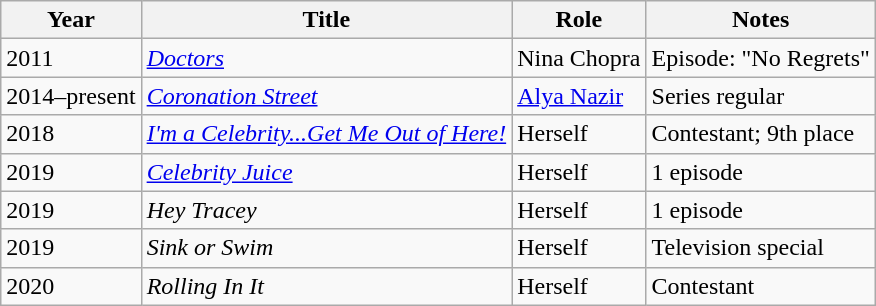<table class="wikitable sortable">
<tr>
<th>Year</th>
<th>Title</th>
<th>Role</th>
<th class="unsortable">Notes</th>
</tr>
<tr>
<td>2011</td>
<td><em><a href='#'>Doctors</a></em></td>
<td>Nina Chopra</td>
<td>Episode: "No Regrets"</td>
</tr>
<tr>
<td>2014–present</td>
<td><em><a href='#'>Coronation Street</a></em></td>
<td><a href='#'>Alya Nazir</a></td>
<td>Series regular</td>
</tr>
<tr>
<td>2018</td>
<td><em><a href='#'>I'm a Celebrity...Get Me Out of Here!</a></em></td>
<td>Herself</td>
<td>Contestant; 9th place</td>
</tr>
<tr>
<td>2019</td>
<td><em><a href='#'>Celebrity Juice</a></em></td>
<td>Herself</td>
<td>1 episode</td>
</tr>
<tr>
<td>2019</td>
<td><em>Hey Tracey</em></td>
<td>Herself</td>
<td>1 episode</td>
</tr>
<tr>
<td>2019</td>
<td><em>Sink or Swim</em></td>
<td>Herself</td>
<td>Television special</td>
</tr>
<tr>
<td>2020</td>
<td><em>Rolling In It</em></td>
<td>Herself</td>
<td>Contestant</td>
</tr>
</table>
